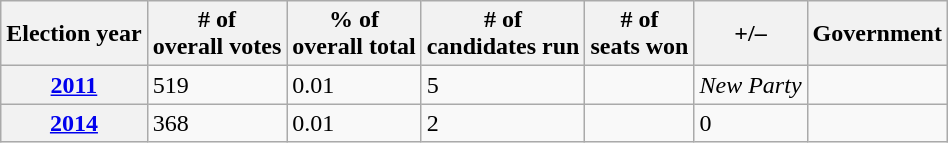<table class=wikitable>
<tr>
<th>Election year</th>
<th># of<br>overall votes</th>
<th>% of<br>overall total</th>
<th># of<br>candidates run</th>
<th># of<br>seats won</th>
<th>+/–</th>
<th>Government</th>
</tr>
<tr>
<th><a href='#'>2011</a></th>
<td>519</td>
<td>0.01</td>
<td>5</td>
<td><small> </small></td>
<td><em>New Party</em></td>
<td></td>
</tr>
<tr>
<th><a href='#'>2014</a></th>
<td>368</td>
<td>0.01</td>
<td>2</td>
<td><small> </small></td>
<td>0</td>
<td></td>
</tr>
</table>
